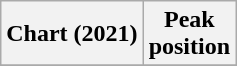<table class="wikitable sortable plainrowheaders" style="text-align:center">
<tr>
<th scope="col">Chart (2021)</th>
<th scope="col">Peak<br>position</th>
</tr>
<tr>
</tr>
</table>
